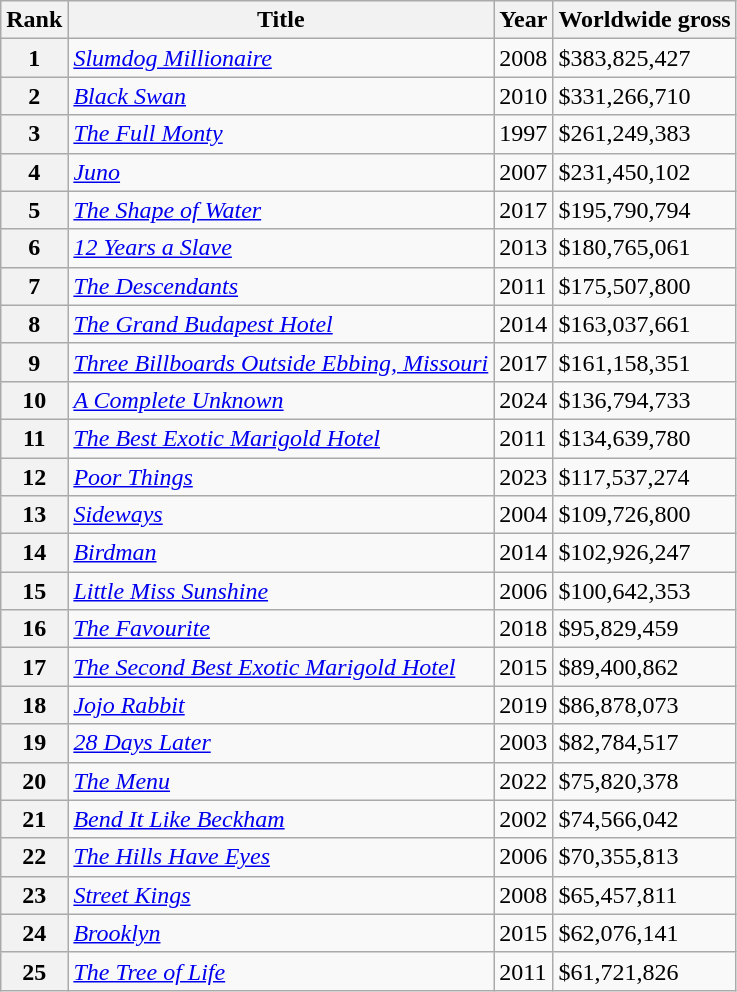<table class="wikitable sortable" style="display:inline-table;">
<tr>
<th scope="col">Rank</th>
<th scope="col">Title</th>
<th scope="col">Year</th>
<th scope="col">Worldwide gross</th>
</tr>
<tr>
<th>1</th>
<td><em><a href='#'>Slumdog Millionaire</a></em></td>
<td>2008</td>
<td>$383,825,427</td>
</tr>
<tr>
<th>2</th>
<td><em><a href='#'>Black Swan</a></em></td>
<td>2010</td>
<td>$331,266,710</td>
</tr>
<tr>
<th>3</th>
<td><em><a href='#'>The Full Monty</a></em></td>
<td>1997</td>
<td>$261,249,383</td>
</tr>
<tr>
<th>4</th>
<td><em><a href='#'>Juno</a></em></td>
<td>2007</td>
<td>$231,450,102</td>
</tr>
<tr>
<th>5</th>
<td><em><a href='#'>The Shape of Water</a></em></td>
<td>2017</td>
<td>$195,790,794</td>
</tr>
<tr>
<th>6</th>
<td><em><a href='#'>12 Years a Slave</a></em></td>
<td>2013</td>
<td>$180,765,061</td>
</tr>
<tr>
<th>7</th>
<td><em><a href='#'>The Descendants</a></em></td>
<td>2011</td>
<td>$175,507,800</td>
</tr>
<tr>
<th>8</th>
<td><em><a href='#'>The Grand Budapest Hotel</a></em></td>
<td>2014</td>
<td>$163,037,661</td>
</tr>
<tr>
<th>9</th>
<td><em><a href='#'>Three Billboards Outside Ebbing, Missouri</a></em></td>
<td>2017</td>
<td>$161,158,351</td>
</tr>
<tr>
<th>10</th>
<td><em><a href='#'>A Complete Unknown</a></em></td>
<td>2024</td>
<td>$136,794,733</td>
</tr>
<tr>
<th>11</th>
<td><em><a href='#'>The Best Exotic Marigold Hotel</a></em></td>
<td>2011</td>
<td>$134,639,780</td>
</tr>
<tr>
<th>12</th>
<td><em><a href='#'>Poor Things</a></em></td>
<td>2023</td>
<td>$117,537,274</td>
</tr>
<tr>
<th>13</th>
<td><em><a href='#'>Sideways</a></em></td>
<td>2004</td>
<td>$109,726,800</td>
</tr>
<tr>
<th>14</th>
<td><em><a href='#'>Birdman</a></em></td>
<td>2014</td>
<td>$102,926,247</td>
</tr>
<tr>
<th>15</th>
<td><em><a href='#'>Little Miss Sunshine</a></em></td>
<td>2006</td>
<td>$100,642,353</td>
</tr>
<tr>
<th>16</th>
<td><em><a href='#'>The Favourite</a></em></td>
<td>2018</td>
<td>$95,829,459</td>
</tr>
<tr>
<th>17</th>
<td><em><a href='#'>The Second Best Exotic Marigold Hotel</a></em></td>
<td>2015</td>
<td>$89,400,862</td>
</tr>
<tr>
<th>18</th>
<td><em><a href='#'>Jojo Rabbit</a></em></td>
<td>2019</td>
<td>$86,878,073</td>
</tr>
<tr>
<th>19</th>
<td><em><a href='#'>28 Days Later</a></em></td>
<td>2003</td>
<td>$82,784,517</td>
</tr>
<tr>
<th>20</th>
<td><em><a href='#'>The Menu</a></em></td>
<td>2022</td>
<td>$75,820,378</td>
</tr>
<tr>
<th>21</th>
<td><em><a href='#'>Bend It Like Beckham</a></em></td>
<td>2002</td>
<td>$74,566,042</td>
</tr>
<tr>
<th>22</th>
<td><em><a href='#'>The Hills Have Eyes</a></em></td>
<td>2006</td>
<td>$70,355,813</td>
</tr>
<tr>
<th>23</th>
<td><em><a href='#'>Street Kings</a></em></td>
<td>2008</td>
<td>$65,457,811</td>
</tr>
<tr>
<th>24</th>
<td><em><a href='#'>Brooklyn</a></em></td>
<td>2015</td>
<td>$62,076,141</td>
</tr>
<tr>
<th>25</th>
<td><em><a href='#'>The Tree of Life</a></em></td>
<td>2011</td>
<td>$61,721,826</td>
</tr>
</table>
